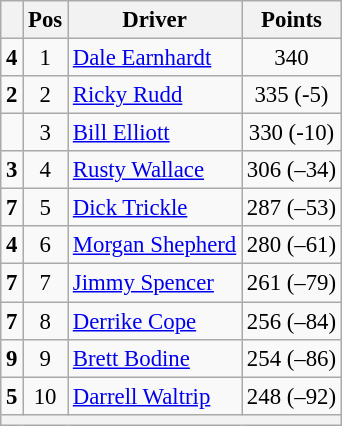<table class="wikitable" style="font-size: 95%;">
<tr>
<th></th>
<th>Pos</th>
<th>Driver</th>
<th>Points</th>
</tr>
<tr>
<td align="left">  <strong>4</strong></td>
<td style="text-align:center;">1</td>
<td><a href='#'>Dale Earnhardt</a></td>
<td style="text-align:center;">340</td>
</tr>
<tr>
<td align="left">  <strong>2</strong></td>
<td style="text-align:center;">2</td>
<td><a href='#'>Ricky Rudd</a></td>
<td style="text-align:center;">335 (-5)</td>
</tr>
<tr>
<td align="left"></td>
<td style="text-align:center;">3</td>
<td><a href='#'>Bill Elliott</a></td>
<td style="text-align:center;">330 (-10)</td>
</tr>
<tr>
<td align="left">  <strong>3</strong></td>
<td style="text-align:center;">4</td>
<td><a href='#'>Rusty Wallace</a></td>
<td style="text-align:center;">306 (–34)</td>
</tr>
<tr>
<td align="left">  <strong>7</strong></td>
<td style="text-align:center;">5</td>
<td><a href='#'>Dick Trickle</a></td>
<td style="text-align:center;">287 (–53)</td>
</tr>
<tr>
<td align="left">  <strong>4</strong></td>
<td style="text-align:center;">6</td>
<td><a href='#'>Morgan Shepherd</a></td>
<td style="text-align:center;">280 (–61)</td>
</tr>
<tr>
<td align="left">  <strong>7</strong></td>
<td style="text-align:center;">7</td>
<td><a href='#'>Jimmy Spencer</a></td>
<td style="text-align:center;">261 (–79)</td>
</tr>
<tr>
<td align="left">  <strong>7</strong></td>
<td style="text-align:center;">8</td>
<td><a href='#'>Derrike Cope</a></td>
<td style="text-align:center;">256 (–84)</td>
</tr>
<tr>
<td align="left">  <strong>9</strong></td>
<td style="text-align:center;">9</td>
<td><a href='#'>Brett Bodine</a></td>
<td style="text-align:center;">254 (–86)</td>
</tr>
<tr>
<td align="left">  <strong>5</strong></td>
<td style="text-align:center;">10</td>
<td><a href='#'>Darrell Waltrip</a></td>
<td style="text-align:center;">248 (–92)</td>
</tr>
<tr class="sortbottom">
<th colspan="9"></th>
</tr>
</table>
